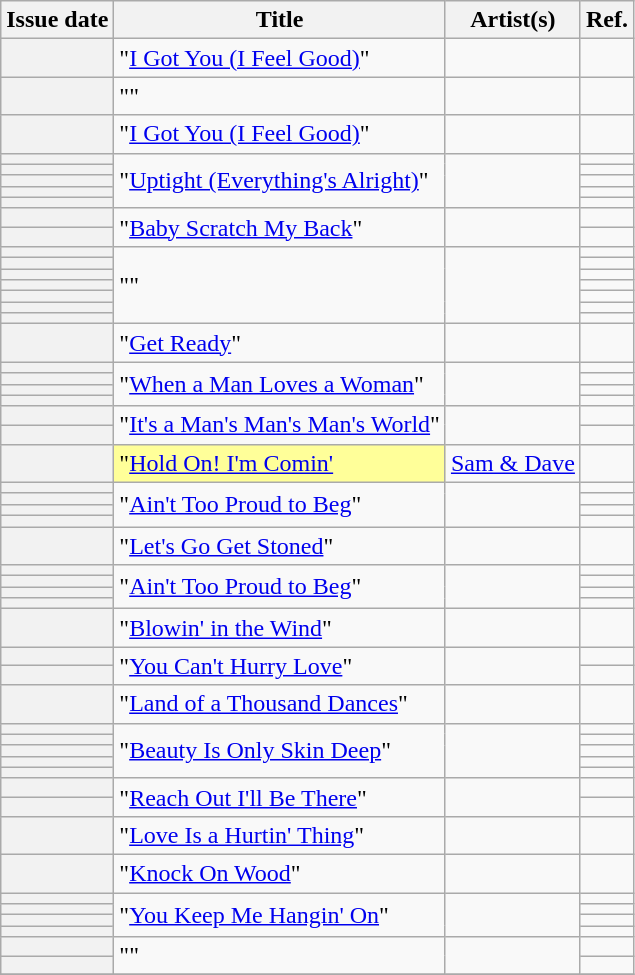<table class="wikitable sortable plainrowheaders">
<tr>
<th scope=col>Issue date</th>
<th scope=col>Title</th>
<th scope=col>Artist(s)</th>
<th scope=col class=unsortable>Ref.</th>
</tr>
<tr>
<th scope=row></th>
<td>"<a href='#'>I Got You (I Feel Good)</a>"</td>
<td></td>
<td align=center></td>
</tr>
<tr>
<th scope=row></th>
<td>""</td>
<td></td>
<td align=center></td>
</tr>
<tr>
<th scope=row></th>
<td>"<a href='#'>I Got You (I Feel Good)</a>"</td>
<td></td>
<td align=center></td>
</tr>
<tr>
<th scope=row></th>
<td rowspan="5">"<a href='#'>Uptight (Everything's Alright)</a>"</td>
<td rowspan="5"></td>
<td align=center></td>
</tr>
<tr>
<th scope=row></th>
<td align=center></td>
</tr>
<tr>
<th scope=row></th>
<td align=center></td>
</tr>
<tr>
<th scope=row></th>
<td align=center></td>
</tr>
<tr>
<th scope=row></th>
<td align=center></td>
</tr>
<tr>
<th scope=row></th>
<td rowspan="2">"<a href='#'>Baby Scratch My Back</a>"</td>
<td rowspan="2"></td>
<td align=center></td>
</tr>
<tr>
<th scope=row></th>
<td align=center></td>
</tr>
<tr>
<th scope=row></th>
<td rowspan="7">""</td>
<td rowspan="7"></td>
<td align=center></td>
</tr>
<tr>
<th scope=row></th>
<td align=center></td>
</tr>
<tr>
<th scope=row></th>
<td align=center></td>
</tr>
<tr>
<th scope=row></th>
<td align=center></td>
</tr>
<tr>
<th scope=row></th>
<td align=center></td>
</tr>
<tr>
<th scope=row></th>
<td align=center></td>
</tr>
<tr>
<th scope=row></th>
<td align=center></td>
</tr>
<tr>
<th scope=row></th>
<td>"<a href='#'>Get Ready</a>"</td>
<td></td>
<td align=center></td>
</tr>
<tr>
<th scope=row></th>
<td rowspan="4">"<a href='#'>When a Man Loves a Woman</a>"</td>
<td rowspan="4"></td>
<td align=center></td>
</tr>
<tr>
<th scope=row></th>
<td align=center></td>
</tr>
<tr>
<th scope=row></th>
<td align=center></td>
</tr>
<tr>
<th scope=row></th>
<td align=center></td>
</tr>
<tr>
<th scope=row></th>
<td rowspan="2">"<a href='#'>It's a Man's Man's Man's World</a>"</td>
<td rowspan="2"></td>
<td align=center></td>
</tr>
<tr>
<th scope=row></th>
<td align=center></td>
</tr>
<tr>
<th scope=row></th>
<td bgcolor=#FFFF99>"<a href='#'>Hold On! I'm Comin'</a> </td>
<td><a href='#'>Sam & Dave</a></td>
<td align=center></td>
</tr>
<tr>
<th scope=row></th>
<td rowspan="4">"<a href='#'>Ain't Too Proud to Beg</a>"</td>
<td rowspan="4"></td>
<td align=center></td>
</tr>
<tr>
<th scope=row></th>
<td align=center></td>
</tr>
<tr>
<th scope=row></th>
<td align=center></td>
</tr>
<tr>
<th scope=row></th>
<td align=center></td>
</tr>
<tr>
<th scope=row></th>
<td>"<a href='#'>Let's Go Get Stoned</a>"</td>
<td></td>
<td align=center></td>
</tr>
<tr>
<th scope=row></th>
<td rowspan="4">"<a href='#'>Ain't Too Proud to Beg</a>"</td>
<td rowspan="4"></td>
<td align=center></td>
</tr>
<tr>
<th scope=row></th>
<td align=center></td>
</tr>
<tr>
<th scope=row></th>
<td align=center></td>
</tr>
<tr>
<th scope=row></th>
<td align=center></td>
</tr>
<tr>
<th scope=row></th>
<td>"<a href='#'>Blowin' in the Wind</a>"</td>
<td></td>
<td align=center></td>
</tr>
<tr>
<th scope=row></th>
<td rowspan="2">"<a href='#'>You Can't Hurry Love</a>"</td>
<td rowspan="2"></td>
<td align=center></td>
</tr>
<tr>
<th scope=row></th>
<td align=center></td>
</tr>
<tr>
<th scope=row></th>
<td>"<a href='#'>Land of a Thousand Dances</a>"</td>
<td></td>
<td align=center></td>
</tr>
<tr>
<th scope=row></th>
<td rowspan="5">"<a href='#'>Beauty Is Only Skin Deep</a>"</td>
<td rowspan="5"></td>
<td align=center></td>
</tr>
<tr>
<th scope=row></th>
<td align=center></td>
</tr>
<tr>
<th scope=row></th>
<td align=center></td>
</tr>
<tr>
<th scope=row></th>
<td align=center></td>
</tr>
<tr>
<th scope=row></th>
<td align=center></td>
</tr>
<tr>
<th scope=row></th>
<td rowspan="2">"<a href='#'>Reach Out I'll Be There</a>"</td>
<td rowspan="2"></td>
<td align=center></td>
</tr>
<tr>
<th scope=row></th>
<td align=center></td>
</tr>
<tr>
<th scope=row></th>
<td>"<a href='#'>Love Is a Hurtin' Thing</a>"</td>
<td></td>
<td align=center></td>
</tr>
<tr>
<th scope=row></th>
<td>"<a href='#'>Knock On Wood</a>"</td>
<td></td>
<td align=center></td>
</tr>
<tr>
<th scope=row></th>
<td rowspan="4">"<a href='#'>You Keep Me Hangin' On</a>"</td>
<td rowspan="4"></td>
<td align=center></td>
</tr>
<tr>
<th scope=row></th>
<td align=center></td>
</tr>
<tr>
<th scope=row></th>
<td align=center></td>
</tr>
<tr>
<th scope=row></th>
<td align=center></td>
</tr>
<tr>
<th scope=row></th>
<td rowspan="2">""</td>
<td rowspan="2"></td>
<td align=center></td>
</tr>
<tr>
<th scope=row></th>
<td align=center></td>
</tr>
<tr>
</tr>
</table>
